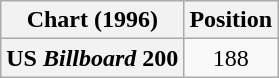<table class="wikitable plainrowheaders" style="text-align:center;">
<tr>
<th scope="column">Chart (1996)</th>
<th scope="column">Position</th>
</tr>
<tr>
<th scope="row">US <em>Billboard</em> 200</th>
<td>188</td>
</tr>
</table>
